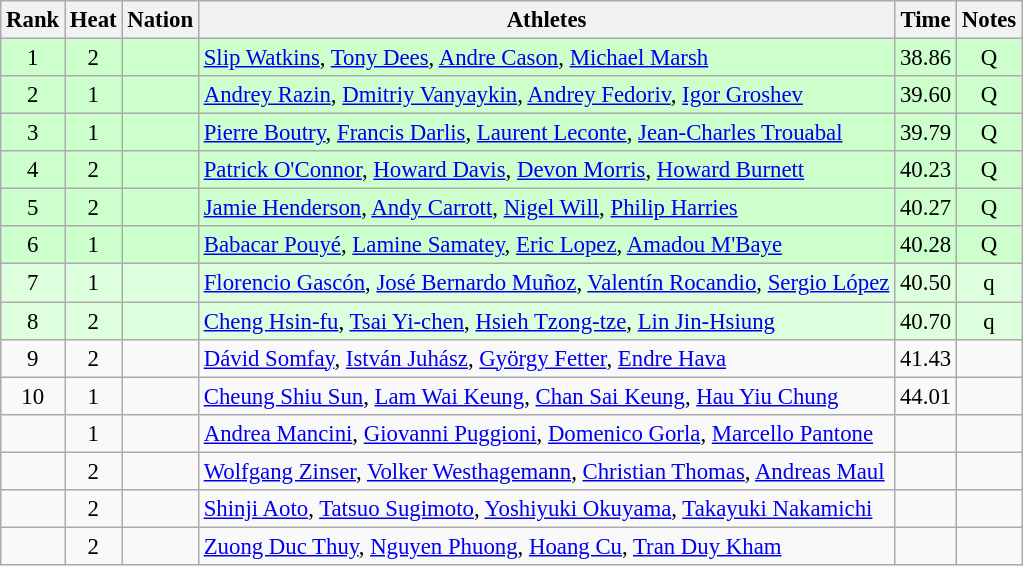<table class="wikitable sortable" style="text-align:center;font-size:95%">
<tr>
<th>Rank</th>
<th>Heat</th>
<th>Nation</th>
<th>Athletes</th>
<th>Time</th>
<th>Notes</th>
</tr>
<tr bgcolor=ccffcc>
<td>1</td>
<td>2</td>
<td align=left></td>
<td align=left><a href='#'>Slip Watkins</a>, <a href='#'>Tony Dees</a>, <a href='#'>Andre Cason</a>, <a href='#'>Michael Marsh</a></td>
<td>38.86</td>
<td>Q</td>
</tr>
<tr bgcolor=ccffcc>
<td>2</td>
<td>1</td>
<td align=left></td>
<td align=left><a href='#'>Andrey Razin</a>, <a href='#'>Dmitriy Vanyaykin</a>, <a href='#'>Andrey Fedoriv</a>, <a href='#'>Igor Groshev</a></td>
<td>39.60</td>
<td>Q</td>
</tr>
<tr bgcolor=ccffcc>
<td>3</td>
<td>1</td>
<td align=left></td>
<td align=left><a href='#'>Pierre Boutry</a>, <a href='#'>Francis Darlis</a>, <a href='#'>Laurent Leconte</a>, <a href='#'>Jean-Charles Trouabal</a></td>
<td>39.79</td>
<td>Q</td>
</tr>
<tr bgcolor=ccffcc>
<td>4</td>
<td>2</td>
<td align=left></td>
<td align=left><a href='#'>Patrick O'Connor</a>, <a href='#'>Howard Davis</a>, <a href='#'>Devon Morris</a>, <a href='#'>Howard Burnett</a></td>
<td>40.23</td>
<td>Q</td>
</tr>
<tr bgcolor=ccffcc>
<td>5</td>
<td>2</td>
<td align=left></td>
<td align=left><a href='#'>Jamie Henderson</a>, <a href='#'>Andy Carrott</a>, <a href='#'>Nigel Will</a>, <a href='#'>Philip Harries</a></td>
<td>40.27</td>
<td>Q</td>
</tr>
<tr bgcolor=ccffcc>
<td>6</td>
<td>1</td>
<td align=left></td>
<td align=left><a href='#'>Babacar Pouyé</a>, <a href='#'>Lamine Samatey</a>, <a href='#'>Eric Lopez</a>, <a href='#'>Amadou M'Baye</a></td>
<td>40.28</td>
<td>Q</td>
</tr>
<tr bgcolor=ddffdd>
<td>7</td>
<td>1</td>
<td align=left></td>
<td align=left><a href='#'>Florencio Gascón</a>, <a href='#'>José Bernardo Muñoz</a>, <a href='#'>Valentín Rocandio</a>, <a href='#'>Sergio López</a></td>
<td>40.50</td>
<td>q</td>
</tr>
<tr bgcolor=ddffdd>
<td>8</td>
<td>2</td>
<td align=left></td>
<td align=left><a href='#'>Cheng Hsin-fu</a>, <a href='#'>Tsai Yi-chen</a>, <a href='#'>Hsieh Tzong-tze</a>, <a href='#'>Lin Jin-Hsiung</a></td>
<td>40.70</td>
<td>q</td>
</tr>
<tr>
<td>9</td>
<td>2</td>
<td align=left></td>
<td align=left><a href='#'>Dávid Somfay</a>, <a href='#'>István Juhász</a>, <a href='#'>György Fetter</a>, <a href='#'>Endre Hava</a></td>
<td>41.43</td>
<td></td>
</tr>
<tr>
<td>10</td>
<td>1</td>
<td align=left></td>
<td align=left><a href='#'>Cheung Shiu Sun</a>, <a href='#'>Lam Wai Keung</a>, <a href='#'>Chan Sai Keung</a>, <a href='#'>Hau Yiu Chung</a></td>
<td>44.01</td>
<td></td>
</tr>
<tr>
<td></td>
<td>1</td>
<td align=left></td>
<td align=left><a href='#'>Andrea Mancini</a>, <a href='#'>Giovanni Puggioni</a>, <a href='#'>Domenico Gorla</a>, <a href='#'>Marcello Pantone</a></td>
<td></td>
<td></td>
</tr>
<tr>
<td></td>
<td>2</td>
<td align=left></td>
<td align=left><a href='#'>Wolfgang Zinser</a>, <a href='#'>Volker Westhagemann</a>, <a href='#'>Christian Thomas</a>, <a href='#'>Andreas Maul</a></td>
<td></td>
<td></td>
</tr>
<tr>
<td></td>
<td>2</td>
<td align=left></td>
<td align=left><a href='#'>Shinji Aoto</a>, <a href='#'>Tatsuo Sugimoto</a>, <a href='#'>Yoshiyuki Okuyama</a>, <a href='#'>Takayuki Nakamichi</a></td>
<td></td>
<td></td>
</tr>
<tr>
<td></td>
<td>2</td>
<td align=left></td>
<td align=left><a href='#'>Zuong Duc Thuy</a>, <a href='#'>Nguyen Phuong</a>, <a href='#'>Hoang Cu</a>, <a href='#'>Tran Duy Kham</a></td>
<td></td>
<td></td>
</tr>
</table>
